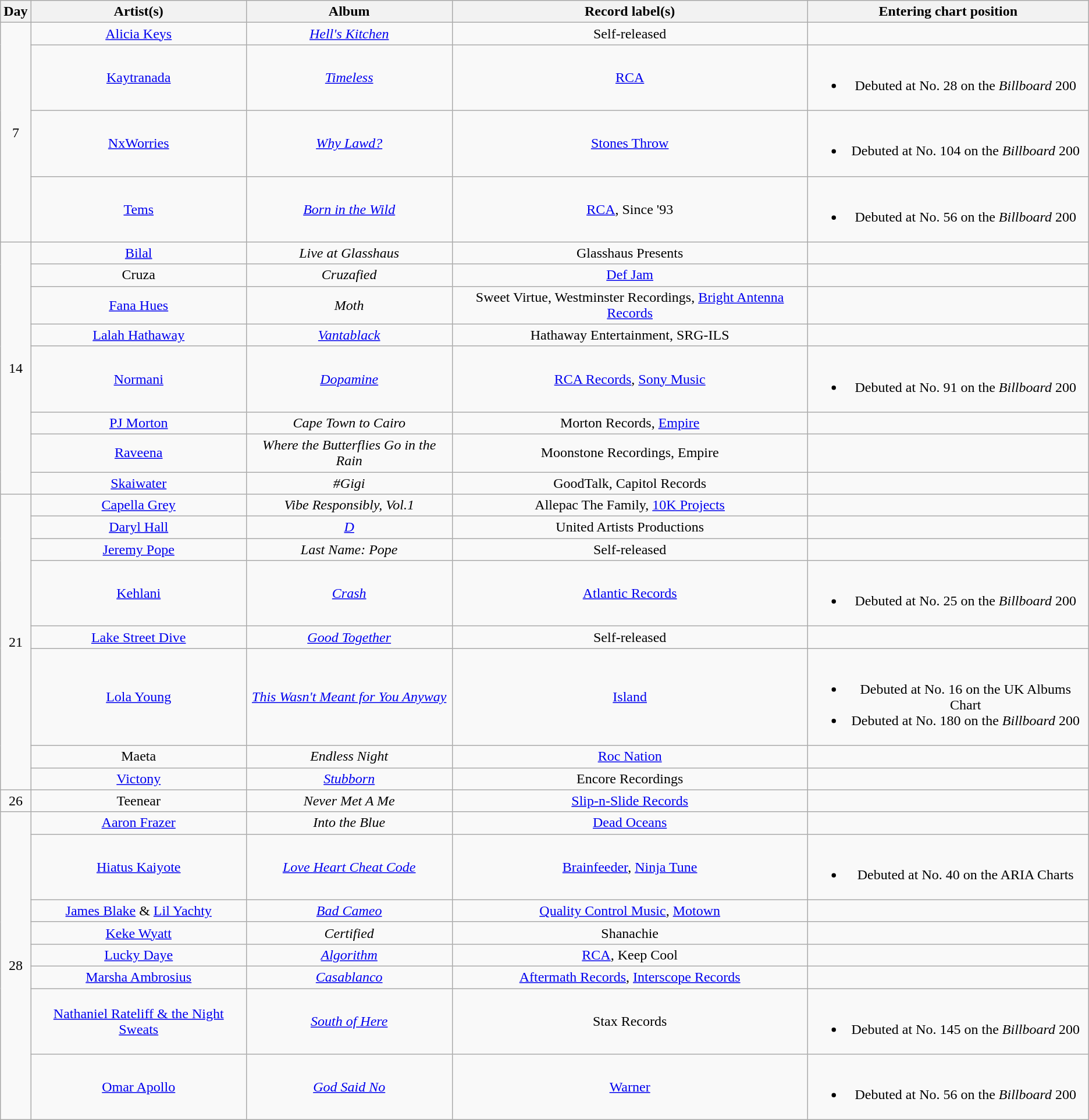<table class="wikitable" style="text-align:center;">
<tr>
<th scope="col">Day</th>
<th scope="col">Artist(s)</th>
<th scope="col">Album</th>
<th scope="col">Record label(s)</th>
<th scope="col">Entering chart position</th>
</tr>
<tr>
<td rowspan="4">7</td>
<td><a href='#'>Alicia Keys</a></td>
<td><em><a href='#'>Hell's Kitchen</a></em></td>
<td>Self-released</td>
<td></td>
</tr>
<tr>
<td><a href='#'>Kaytranada</a></td>
<td><em><a href='#'>Timeless</a></em></td>
<td><a href='#'>RCA</a></td>
<td><br><ul><li>Debuted at No. 28 on the <em>Billboard</em> 200</li></ul></td>
</tr>
<tr>
<td><a href='#'>NxWorries</a></td>
<td><em><a href='#'>Why Lawd?</a></em></td>
<td><a href='#'>Stones Throw</a></td>
<td><br><ul><li>Debuted at No. 104 on the <em>Billboard</em> 200</li></ul></td>
</tr>
<tr>
<td><a href='#'>Tems</a></td>
<td><em><a href='#'>Born in the Wild</a></em></td>
<td><a href='#'>RCA</a>, Since '93</td>
<td><br><ul><li>Debuted at No. 56 on the <em>Billboard</em> 200</li></ul></td>
</tr>
<tr>
<td rowspan="8">14</td>
<td><a href='#'>Bilal</a></td>
<td><em>Live at Glasshaus</em></td>
<td>Glasshaus Presents</td>
<td></td>
</tr>
<tr>
<td>Cruza</td>
<td><em>Cruzafied</em></td>
<td><a href='#'>Def Jam</a></td>
<td></td>
</tr>
<tr>
<td><a href='#'>Fana Hues</a></td>
<td><em>Moth</em></td>
<td>Sweet Virtue, Westminster Recordings, <a href='#'>Bright Antenna Records</a></td>
<td></td>
</tr>
<tr>
<td><a href='#'>Lalah Hathaway</a></td>
<td><em><a href='#'>Vantablack</a></em></td>
<td>Hathaway Entertainment, SRG-ILS</td>
<td></td>
</tr>
<tr>
<td><a href='#'>Normani</a></td>
<td><em><a href='#'>Dopamine</a></em></td>
<td><a href='#'>RCA Records</a>, <a href='#'>Sony Music</a></td>
<td><br><ul><li>Debuted at No. 91 on the <em>Billboard</em> 200</li></ul></td>
</tr>
<tr>
<td><a href='#'>PJ Morton</a></td>
<td><em>Cape Town to Cairo</em></td>
<td>Morton Records, <a href='#'>Empire</a></td>
<td></td>
</tr>
<tr>
<td><a href='#'>Raveena</a></td>
<td><em>Where the Butterflies Go in the Rain</em></td>
<td>Moonstone Recordings, Empire</td>
<td></td>
</tr>
<tr>
<td><a href='#'>Skaiwater</a></td>
<td><em>#Gigi</em></td>
<td>GoodTalk, Capitol Records</td>
<td></td>
</tr>
<tr>
<td rowspan="8">21</td>
<td><a href='#'>Capella Grey</a></td>
<td><em>Vibe Responsibly, Vol.1</em></td>
<td>Allepac The Family, <a href='#'>10K Projects</a></td>
<td></td>
</tr>
<tr>
<td><a href='#'>Daryl Hall</a></td>
<td><em><a href='#'>D</a></em></td>
<td>United Artists Productions</td>
<td></td>
</tr>
<tr>
<td><a href='#'>Jeremy Pope</a></td>
<td><em>Last Name: Pope</em></td>
<td>Self-released</td>
<td></td>
</tr>
<tr>
<td><a href='#'>Kehlani</a></td>
<td><em><a href='#'>Crash</a></em></td>
<td><a href='#'>Atlantic Records</a></td>
<td><br><ul><li>Debuted at No. 25 on the <em>Billboard</em> 200</li></ul></td>
</tr>
<tr>
<td><a href='#'>Lake Street Dive</a></td>
<td><em><a href='#'>Good Together</a></em></td>
<td>Self-released</td>
<td></td>
</tr>
<tr>
<td><a href='#'>Lola Young</a></td>
<td><em><a href='#'>This Wasn't Meant for You Anyway</a></em></td>
<td><a href='#'>Island</a></td>
<td><br><ul><li>Debuted at No. 16 on the UK Albums Chart</li><li>Debuted at No. 180 on the <em>Billboard</em> 200</li></ul></td>
</tr>
<tr>
<td>Maeta</td>
<td><em>Endless Night</em></td>
<td><a href='#'>Roc Nation</a></td>
<td></td>
</tr>
<tr>
<td><a href='#'>Victony</a></td>
<td><em><a href='#'>Stubborn</a></em></td>
<td>Encore Recordings</td>
<td></td>
</tr>
<tr>
<td>26</td>
<td>Teenear</td>
<td><em>Never Met A Me</em></td>
<td><a href='#'>Slip-n-Slide Records</a></td>
<td></td>
</tr>
<tr>
<td rowspan="8">28</td>
<td><a href='#'>Aaron Frazer</a></td>
<td><em>Into the Blue</em></td>
<td><a href='#'>Dead Oceans</a></td>
<td></td>
</tr>
<tr>
<td><a href='#'>Hiatus Kaiyote</a></td>
<td><em><a href='#'>Love Heart Cheat Code</a></em></td>
<td><a href='#'>Brainfeeder</a>, <a href='#'>Ninja Tune</a></td>
<td><br><ul><li>Debuted at No. 40 on the ARIA Charts</li></ul></td>
</tr>
<tr>
<td><a href='#'>James Blake</a> & <a href='#'>Lil Yachty</a></td>
<td><em><a href='#'>Bad Cameo</a></em></td>
<td><a href='#'>Quality Control Music</a>, <a href='#'>Motown</a></td>
<td></td>
</tr>
<tr>
<td><a href='#'>Keke Wyatt</a></td>
<td><em>Certified</em></td>
<td>Shanachie</td>
<td></td>
</tr>
<tr>
<td><a href='#'>Lucky Daye</a></td>
<td><em><a href='#'>Algorithm</a></em></td>
<td><a href='#'>RCA</a>, Keep Cool</td>
<td></td>
</tr>
<tr>
<td><a href='#'>Marsha Ambrosius</a></td>
<td><em><a href='#'>Casablanco</a></em></td>
<td><a href='#'>Aftermath Records</a>, <a href='#'>Interscope Records</a></td>
<td></td>
</tr>
<tr>
<td><a href='#'>Nathaniel Rateliff & the Night Sweats</a></td>
<td><em><a href='#'>South of Here</a></em></td>
<td>Stax Records</td>
<td><br><ul><li>Debuted at No. 145 on the <em>Billboard</em> 200</li></ul></td>
</tr>
<tr>
<td><a href='#'>Omar Apollo</a></td>
<td><em><a href='#'>God Said No</a></em></td>
<td><a href='#'>Warner</a></td>
<td><br><ul><li>Debuted at No. 56 on the <em>Billboard</em> 200</li></ul></td>
</tr>
</table>
